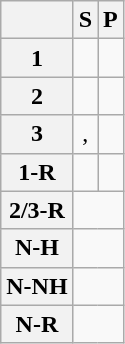<table class="wikitable" style="text-align: center;">
<tr>
<th></th>
<th>S</th>
<th>P</th>
</tr>
<tr>
<th>1</th>
<td>  </td>
<td>  </td>
</tr>
<tr>
<th>2</th>
<td>  </td>
<td>  </td>
</tr>
<tr>
<th>3</th>
<td>,   </td>
<td>  </td>
</tr>
<tr>
<th>1-R</th>
<td>  </td>
<td>  </td>
</tr>
<tr>
<th>2/3-R</th>
<td colspan="2">  </td>
</tr>
<tr>
<th>N-H</th>
<td colspan="2">  </td>
</tr>
<tr>
<th>N-NH</th>
<td colspan="2">  </td>
</tr>
<tr>
<th>N-R</th>
<td colspan="2">  </td>
</tr>
</table>
